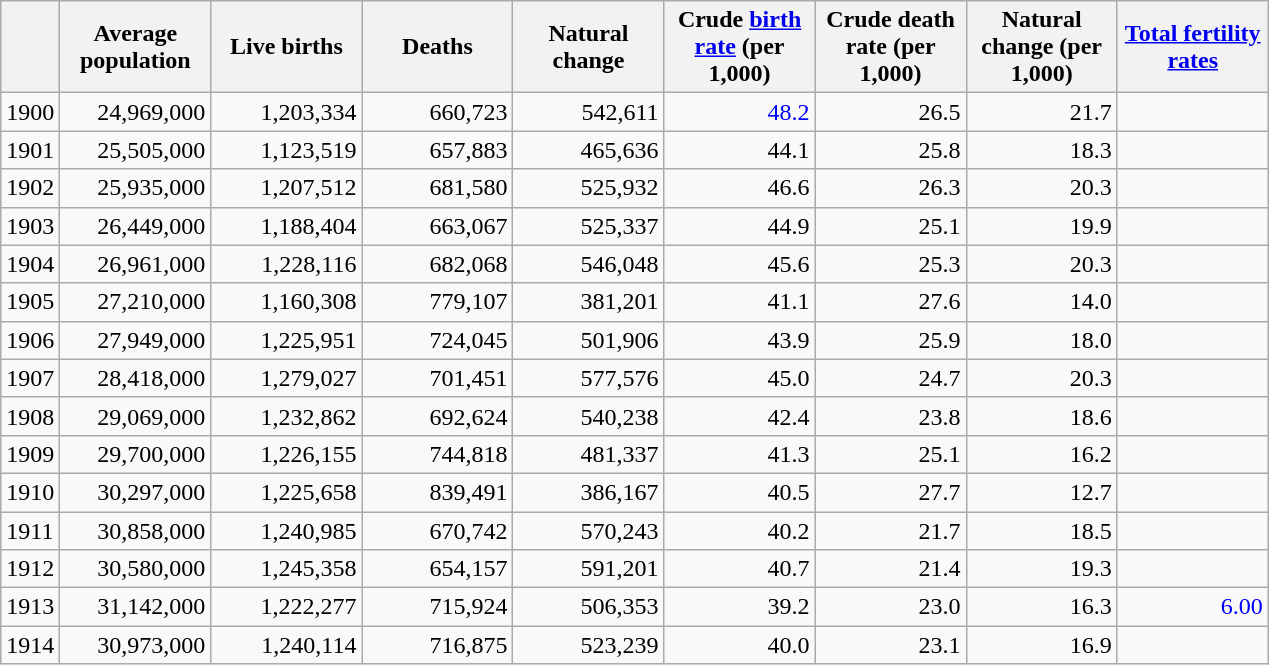<table class="wikitable sortable"  style="text-align: right;">
<tr>
<th></th>
<th style="width:70pt;">Average population</th>
<th style="width:70pt;">Live births</th>
<th style="width:70pt;">Deaths</th>
<th style="width:70pt;">Natural change</th>
<th style="width:70pt;">Crude <a href='#'>birth rate</a> (per 1,000)</th>
<th style="width:70pt;">Crude death rate (per 1,000)</th>
<th style="width:70pt;">Natural change (per 1,000)</th>
<th style="width:70pt;"><a href='#'>Total fertility rates</a></th>
</tr>
<tr>
<td style="text-align: left;">1900</td>
<td>24,969,000</td>
<td>1,203,334</td>
<td>660,723</td>
<td>542,611</td>
<td style="color:blue;">48.2</td>
<td>26.5</td>
<td>21.7</td>
<td></td>
</tr>
<tr>
<td style="text-align: left;">1901</td>
<td>25,505,000</td>
<td>1,123,519</td>
<td>657,883</td>
<td>465,636</td>
<td>44.1</td>
<td>25.8</td>
<td>18.3</td>
<td></td>
</tr>
<tr>
<td style="text-align: left;">1902</td>
<td>25,935,000</td>
<td>1,207,512</td>
<td>681,580</td>
<td>525,932</td>
<td>46.6</td>
<td>26.3</td>
<td>20.3</td>
<td></td>
</tr>
<tr>
<td style="text-align: left;">1903</td>
<td>26,449,000</td>
<td>1,188,404</td>
<td>663,067</td>
<td>525,337</td>
<td>44.9</td>
<td>25.1</td>
<td>19.9</td>
<td></td>
</tr>
<tr>
<td style="text-align: left;">1904</td>
<td>26,961,000</td>
<td>1,228,116</td>
<td>682,068</td>
<td>546,048</td>
<td>45.6</td>
<td>25.3</td>
<td>20.3</td>
<td></td>
</tr>
<tr>
<td style="text-align: left;">1905</td>
<td>27,210,000</td>
<td>1,160,308</td>
<td>779,107</td>
<td>381,201</td>
<td>41.1</td>
<td>27.6</td>
<td>14.0</td>
<td></td>
</tr>
<tr>
<td style="text-align: left;">1906</td>
<td>27,949,000</td>
<td>1,225,951</td>
<td>724,045</td>
<td>501,906</td>
<td>43.9</td>
<td>25.9</td>
<td>18.0</td>
<td></td>
</tr>
<tr>
<td style="text-align: left;">1907</td>
<td>28,418,000</td>
<td>1,279,027</td>
<td>701,451</td>
<td>577,576</td>
<td>45.0</td>
<td>24.7</td>
<td>20.3</td>
<td></td>
</tr>
<tr>
<td style="text-align: left;">1908</td>
<td>29,069,000</td>
<td>1,232,862</td>
<td>692,624</td>
<td>540,238</td>
<td>42.4</td>
<td>23.8</td>
<td>18.6</td>
<td></td>
</tr>
<tr>
<td style="text-align: left;">1909</td>
<td>29,700,000</td>
<td>1,226,155</td>
<td>744,818</td>
<td>481,337</td>
<td>41.3</td>
<td>25.1</td>
<td>16.2</td>
<td></td>
</tr>
<tr>
<td style="text-align: left;">1910</td>
<td>30,297,000</td>
<td>1,225,658</td>
<td>839,491</td>
<td>386,167</td>
<td>40.5</td>
<td>27.7</td>
<td>12.7</td>
<td></td>
</tr>
<tr>
<td style="text-align: left;">1911</td>
<td>30,858,000</td>
<td>1,240,985</td>
<td>670,742</td>
<td>570,243</td>
<td>40.2</td>
<td>21.7</td>
<td>18.5</td>
<td></td>
</tr>
<tr>
<td style="text-align: left;">1912</td>
<td>30,580,000</td>
<td>1,245,358</td>
<td>654,157</td>
<td>591,201</td>
<td>40.7</td>
<td>21.4</td>
<td>19.3</td>
<td></td>
</tr>
<tr>
<td style="text-align: left;">1913</td>
<td>31,142,000</td>
<td>1,222,277</td>
<td>715,924</td>
<td>506,353</td>
<td>39.2</td>
<td>23.0</td>
<td>16.3</td>
<td style="text-align:right; color:blue;">6.00</td>
</tr>
<tr>
<td style="text-align: left;">1914</td>
<td>30,973,000</td>
<td>1,240,114</td>
<td>716,875</td>
<td>523,239</td>
<td>40.0</td>
<td>23.1</td>
<td>16.9</td>
<td></td>
</tr>
</table>
